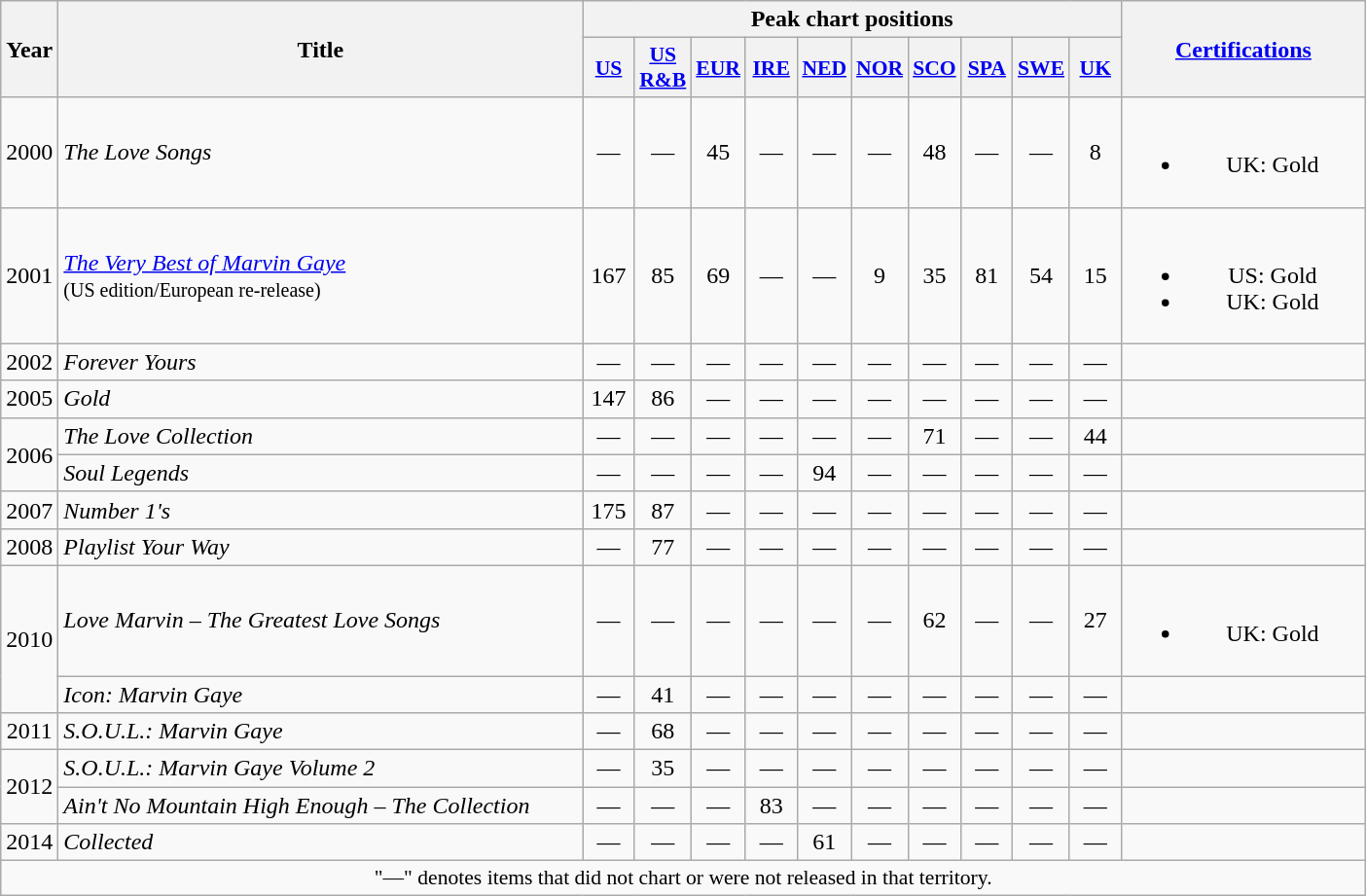<table class="wikitable plainrowheaders" style="text-align:center;">
<tr>
<th scope="col" rowspan="2" style="width:2em;">Year</th>
<th scope="col" rowspan="2" style="width:22em;">Title</th>
<th scope="col" colspan="10">Peak chart positions</th>
<th scope="col" rowspan="2" style="width:10em;"><a href='#'>Certifications</a></th>
</tr>
<tr>
<th style="width:2em;font-size:90%;"><a href='#'>US</a><br></th>
<th style="width:2em;font-size:90%;"><a href='#'>US<br>R&B</a><br></th>
<th style="width:2em;font-size:90%;"><a href='#'>EUR</a><br></th>
<th style="width:2em;font-size:90%;"><a href='#'>IRE</a><br></th>
<th style="width:2em;font-size:90%;"><a href='#'>NED</a><br></th>
<th style="width:2em;font-size:90%;"><a href='#'>NOR</a><br></th>
<th style="width:2em;font-size:90%;"><a href='#'>SCO</a><br></th>
<th style="width:2em;font-size:90%;"><a href='#'>SPA</a><br></th>
<th style="width:2em;font-size:90%;"><a href='#'>SWE</a><br></th>
<th style="width:2em;font-size:90%;"><a href='#'>UK</a><br></th>
</tr>
<tr>
<td>2000</td>
<td style="text-align:left;"><em>The Love Songs</em></td>
<td>—</td>
<td>—</td>
<td>45</td>
<td>—</td>
<td>—</td>
<td>—</td>
<td>48</td>
<td>—</td>
<td>—</td>
<td>8</td>
<td><br><ul><li>UK: Gold</li></ul></td>
</tr>
<tr>
<td>2001</td>
<td style="text-align:left;"><em><a href='#'>The Very Best of Marvin Gaye</a></em><br><small>(US edition/European re-release)</small></td>
<td>167</td>
<td>85</td>
<td>69</td>
<td>—</td>
<td>—</td>
<td>9</td>
<td>35</td>
<td>81</td>
<td>54</td>
<td>15</td>
<td><br><ul><li>US: Gold</li><li>UK: Gold</li></ul></td>
</tr>
<tr>
<td>2002</td>
<td style="text-align:left;"><em>Forever Yours</em></td>
<td>—</td>
<td>—</td>
<td>—</td>
<td>—</td>
<td>—</td>
<td>—</td>
<td>—</td>
<td>—</td>
<td>—</td>
<td>—</td>
<td></td>
</tr>
<tr>
<td>2005</td>
<td style="text-align:left;"><em>Gold</em></td>
<td>147</td>
<td>86</td>
<td>—</td>
<td>—</td>
<td>—</td>
<td>—</td>
<td>—</td>
<td>—</td>
<td>—</td>
<td>—</td>
<td></td>
</tr>
<tr>
<td rowspan="2">2006</td>
<td style="text-align:left;"><em>The Love Collection</em></td>
<td>—</td>
<td>—</td>
<td>—</td>
<td>—</td>
<td>—</td>
<td>—</td>
<td>71</td>
<td>—</td>
<td>—</td>
<td>44</td>
<td></td>
</tr>
<tr>
<td style="text-align:left;"><em>Soul Legends</em></td>
<td>—</td>
<td>—</td>
<td>—</td>
<td>—</td>
<td>94</td>
<td>—</td>
<td>—</td>
<td>—</td>
<td>—</td>
<td>—</td>
<td></td>
</tr>
<tr>
<td>2007</td>
<td style="text-align:left;"><em>Number 1's</em></td>
<td>175</td>
<td>87</td>
<td>—</td>
<td>—</td>
<td>—</td>
<td>—</td>
<td>—</td>
<td>—</td>
<td>—</td>
<td>—</td>
<td></td>
</tr>
<tr>
<td>2008</td>
<td style="text-align:left;"><em>Playlist Your Way</em></td>
<td>—</td>
<td>77</td>
<td>—</td>
<td>—</td>
<td>—</td>
<td>—</td>
<td>—</td>
<td>—</td>
<td>—</td>
<td>—</td>
<td></td>
</tr>
<tr>
<td rowspan="2">2010</td>
<td style="text-align:left;"><em>Love Marvin – The Greatest Love Songs</em></td>
<td>—</td>
<td>—</td>
<td>—</td>
<td>—</td>
<td>—</td>
<td>—</td>
<td>62</td>
<td>—</td>
<td>—</td>
<td>27</td>
<td><br><ul><li>UK: Gold</li></ul></td>
</tr>
<tr>
<td style="text-align:left;"><em>Icon: Marvin Gaye</em></td>
<td>—</td>
<td>41</td>
<td>—</td>
<td>—</td>
<td>—</td>
<td>—</td>
<td>—</td>
<td>—</td>
<td>—</td>
<td>—</td>
<td></td>
</tr>
<tr>
<td>2011</td>
<td style="text-align:left;"><em>S.O.U.L.: Marvin Gaye</em></td>
<td>—</td>
<td>68</td>
<td>—</td>
<td>—</td>
<td>—</td>
<td>—</td>
<td>—</td>
<td>—</td>
<td>—</td>
<td>—</td>
<td></td>
</tr>
<tr>
<td rowspan="2">2012</td>
<td style="text-align:left;"><em>S.O.U.L.: Marvin Gaye Volume 2</em></td>
<td>—</td>
<td>35</td>
<td>—</td>
<td>—</td>
<td>—</td>
<td>—</td>
<td>—</td>
<td>—</td>
<td>—</td>
<td>—</td>
<td></td>
</tr>
<tr>
<td style="text-align:left;"><em>Ain't No Mountain High Enough – The Collection</em></td>
<td>—</td>
<td>—</td>
<td>—</td>
<td>83</td>
<td>—</td>
<td>—</td>
<td>—</td>
<td>—</td>
<td>—</td>
<td>—</td>
<td></td>
</tr>
<tr>
<td>2014</td>
<td style="text-align:left;"><em>Collected</em></td>
<td>—</td>
<td>—</td>
<td>—</td>
<td>—</td>
<td>61</td>
<td>—</td>
<td>—</td>
<td>—</td>
<td>—</td>
<td>—</td>
<td></td>
</tr>
<tr>
<td align="center" colspan="15" style="font-size:90%">"—" denotes items that did not chart or were not released in that territory.</td>
</tr>
</table>
